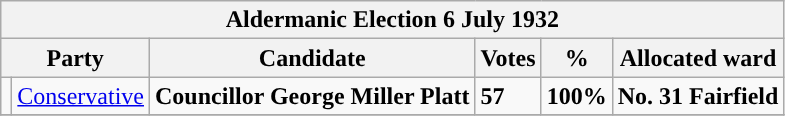<table class="wikitable">
<tr>
<th colspan="6"><strong>Aldermanic Election 6 July 1932</strong></th>
</tr>
<tr>
<th colspan="2">Party</th>
<th>Candidate</th>
<th>Votes</th>
<th>%</th>
<th>Allocated ward</th>
</tr>
<tr>
<td style="background-color:"></td>
<td><a href='#'>Conservative</a></td>
<td><strong>Councillor George Miller Platt</strong></td>
<td><strong>57</strong></td>
<td><strong>100%</strong></td>
<td><strong>No. 31 Fairfield</strong></td>
</tr>
<tr>
</tr>
</table>
